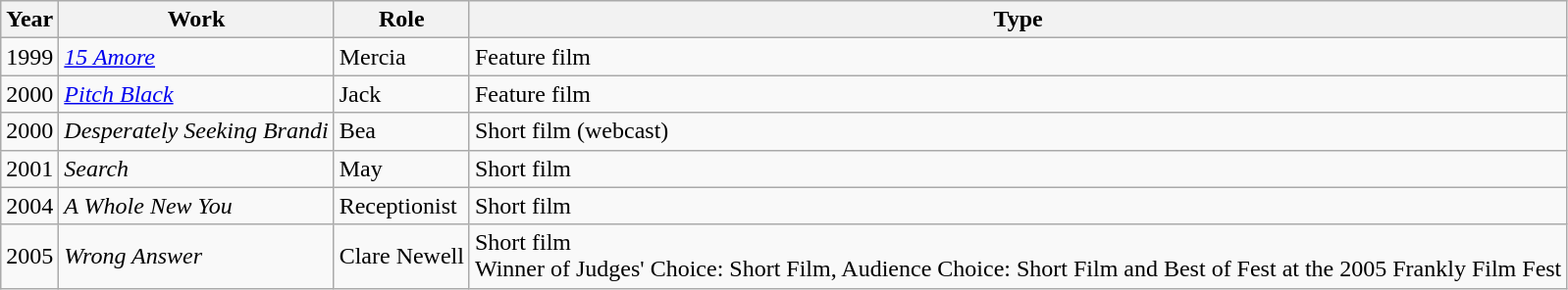<table class="wikitable">
<tr>
<th>Year</th>
<th>Work</th>
<th>Role</th>
<th>Type</th>
</tr>
<tr>
<td>1999</td>
<td><em><a href='#'>15 Amore</a></em></td>
<td>Mercia</td>
<td>Feature film</td>
</tr>
<tr>
<td>2000</td>
<td><em><a href='#'>Pitch Black</a></em></td>
<td>Jack</td>
<td>Feature film</td>
</tr>
<tr>
<td>2000</td>
<td><em>Desperately Seeking Brandi</em></td>
<td>Bea</td>
<td>Short film (webcast)</td>
</tr>
<tr>
<td>2001</td>
<td><em>Search</em></td>
<td>May</td>
<td>Short film</td>
</tr>
<tr>
<td>2004</td>
<td><em>A Whole New You</em></td>
<td>Receptionist</td>
<td>Short film</td>
</tr>
<tr>
<td>2005</td>
<td><em>Wrong Answer</em></td>
<td>Clare Newell</td>
<td>Short film<br>Winner of Judges' Choice: Short Film, Audience Choice: Short Film and Best of Fest at the 2005 Frankly Film Fest</td>
</tr>
</table>
